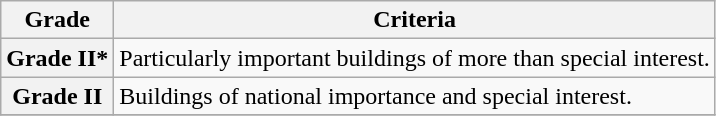<table class="wikitable" border="1">
<tr>
<th>Grade</th>
<th>Criteria</th>
</tr>
<tr>
<th>Grade II*</th>
<td>Particularly important buildings of more than special interest.</td>
</tr>
<tr>
<th>Grade II</th>
<td>Buildings of national importance and special interest.</td>
</tr>
<tr>
</tr>
</table>
